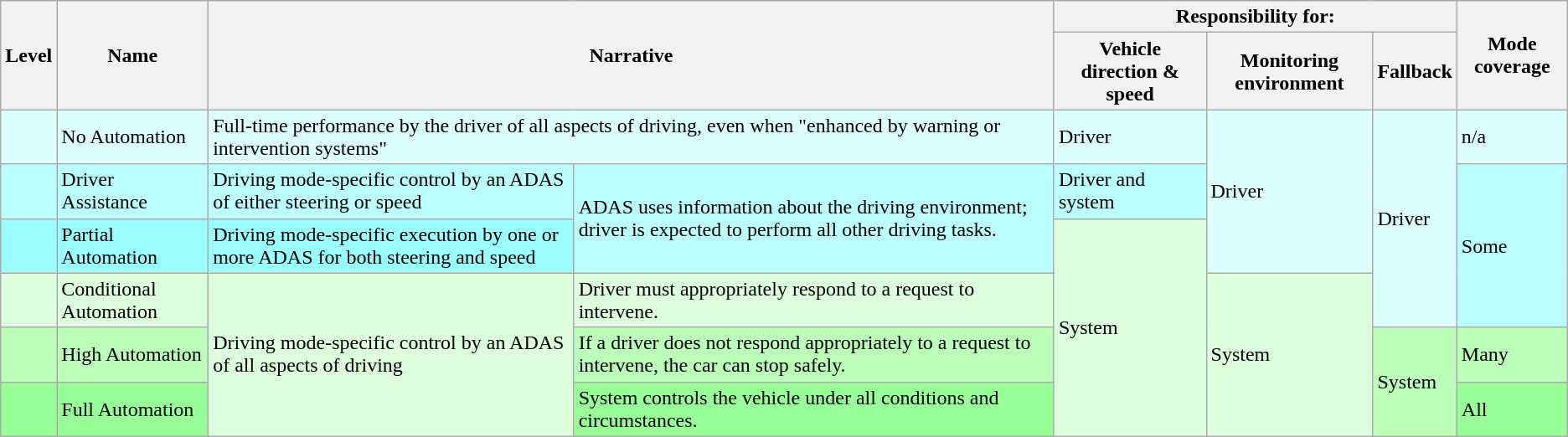<table class="wikitable mw-collapsible">
<tr>
<th rowspan=2>Level</th>
<th rowspan=2>Name</th>
<th colspan="2"rowspan=2>Narrative</th>
<th colspan=3>Responsibility for:</th>
<th rowspan=2>Mode coverage</th>
</tr>
<tr>
<th>Vehicle direction & speed</th>
<th>Monitoring environment</th>
<th>Fallback</th>
</tr>
<tr style="background:#dff;">
<th style="font-size:150%;background:#dff;"></th>
<td>No Automation</td>
<td colspan="2">Full-time performance by the driver of all aspects of driving, even when "enhanced by warning or intervention systems"</td>
<td>Driver</td>
<td rowspan="3">Driver</td>
<td rowspan="4">Driver</td>
<td>n/a</td>
</tr>
<tr style="background:#bff;">
<th style="font-size:150%;background:#bff;"></th>
<td>Driver Assistance</td>
<td>Driving mode-specific control by an ADAS of either steering or speed</td>
<td rowspan="2">ADAS uses information about the driving environment; driver is expected to perform all other driving tasks.</td>
<td>Driver and system</td>
<td rowspan="3">Some</td>
</tr>
<tr style="background:#9ff;">
<th style="font-size:150%;background:#9ff;"></th>
<td>Partial Automation</td>
<td>Driving mode-specific execution by one or more ADAS for both steering and speed</td>
<td rowspan="4" style="background:#dfd;">System</td>
</tr>
<tr style="background:#dfd;">
<th style="font-size:150%;background:#dfd;"></th>
<td>Conditional Automation</td>
<td rowspan="3">Driving mode-specific control by an ADAS of all aspects of driving</td>
<td>Driver must appropriately respond to a request to intervene.</td>
<td rowspan="3">System</td>
</tr>
<tr style="background:#bfb;">
<th style="font-size:150%;background:#bfb;"></th>
<td>High Automation</td>
<td>If a driver does not respond appropriately to a request to intervene, the car can stop safely.</td>
<td rowspan="2">System</td>
<td>Many</td>
</tr>
<tr style="background:#9f9;">
<th style="font-size:150%;background:#9f9;"></th>
<td>Full Automation</td>
<td>System controls the vehicle under all conditions and circumstances.</td>
<td>All</td>
</tr>
</table>
